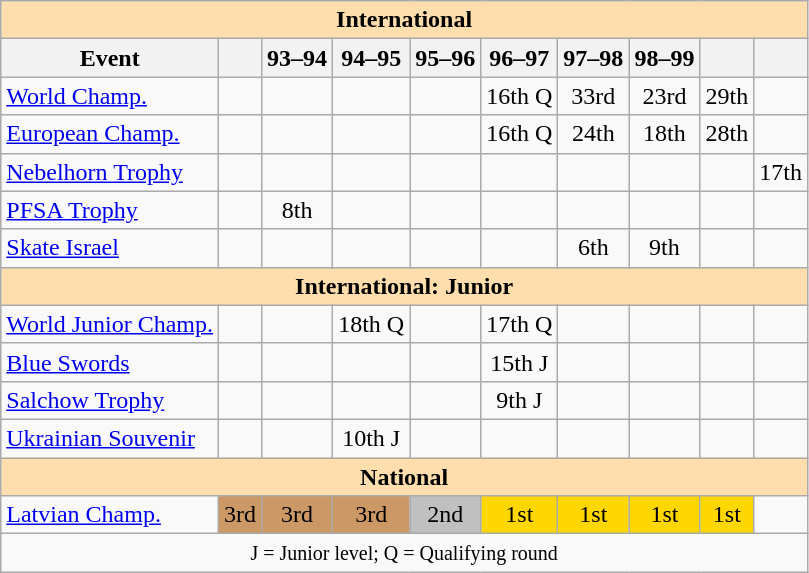<table class="wikitable" style="text-align:center">
<tr>
<th style="background-color: #ffdead; " colspan=10 align=center>International</th>
</tr>
<tr>
<th>Event</th>
<th></th>
<th>93–94</th>
<th>94–95</th>
<th>95–96</th>
<th>96–97</th>
<th>97–98</th>
<th>98–99</th>
<th></th>
<th></th>
</tr>
<tr>
<td align=left><a href='#'>World Champ.</a></td>
<td></td>
<td></td>
<td></td>
<td></td>
<td>16th Q</td>
<td>33rd</td>
<td>23rd</td>
<td>29th</td>
<td></td>
</tr>
<tr>
<td align=left><a href='#'>European Champ.</a></td>
<td></td>
<td></td>
<td></td>
<td></td>
<td>16th Q</td>
<td>24th</td>
<td>18th</td>
<td>28th</td>
<td></td>
</tr>
<tr>
<td align=left><a href='#'>Nebelhorn Trophy</a></td>
<td></td>
<td></td>
<td></td>
<td></td>
<td></td>
<td></td>
<td></td>
<td></td>
<td>17th</td>
</tr>
<tr>
<td align=left><a href='#'>PFSA Trophy</a></td>
<td></td>
<td>8th</td>
<td></td>
<td></td>
<td></td>
<td></td>
<td></td>
<td></td>
<td></td>
</tr>
<tr>
<td align=left><a href='#'>Skate Israel</a></td>
<td></td>
<td></td>
<td></td>
<td></td>
<td></td>
<td>6th</td>
<td>9th</td>
<td></td>
<td></td>
</tr>
<tr>
<th style="background-color: #ffdead; " colspan=10 align=center>International: Junior</th>
</tr>
<tr>
<td align=left><a href='#'>World Junior Champ.</a></td>
<td></td>
<td></td>
<td>18th Q</td>
<td></td>
<td>17th Q</td>
<td></td>
<td></td>
<td></td>
<td></td>
</tr>
<tr>
<td align=left><a href='#'>Blue Swords</a></td>
<td></td>
<td></td>
<td></td>
<td></td>
<td>15th J</td>
<td></td>
<td></td>
<td></td>
<td></td>
</tr>
<tr>
<td align=left><a href='#'>Salchow Trophy</a></td>
<td></td>
<td></td>
<td></td>
<td></td>
<td>9th J</td>
<td></td>
<td></td>
<td></td>
<td></td>
</tr>
<tr>
<td align=left><a href='#'>Ukrainian Souvenir</a></td>
<td></td>
<td></td>
<td>10th J</td>
<td></td>
<td></td>
<td></td>
<td></td>
<td></td>
<td></td>
</tr>
<tr>
<th style="background-color: #ffdead; " colspan=10 align=center>National</th>
</tr>
<tr>
<td align=left><a href='#'>Latvian Champ.</a></td>
<td bgcolor=cc9966>3rd</td>
<td bgcolor=cc9966>3rd</td>
<td bgcolor=cc9966>3rd</td>
<td bgcolor=silver>2nd</td>
<td bgcolor=gold>1st</td>
<td bgcolor=gold>1st</td>
<td bgcolor=gold>1st</td>
<td bgcolor=gold>1st</td>
<td></td>
</tr>
<tr>
<td colspan=10 align=center><small> J = Junior level; Q = Qualifying round </small></td>
</tr>
</table>
